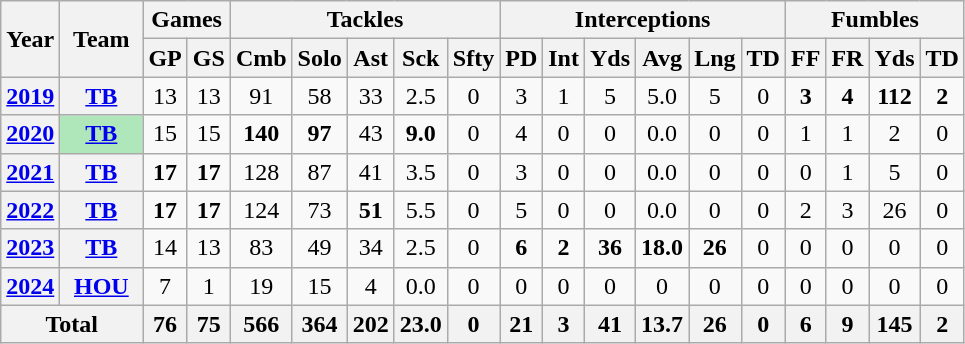<table class="wikitable" style="text-align: center;">
<tr>
<th rowspan="2">Year</th>
<th rowspan="2">Team</th>
<th colspan="2">Games</th>
<th colspan="5">Tackles</th>
<th colspan="6">Interceptions</th>
<th colspan="4">Fumbles</th>
</tr>
<tr>
<th>GP</th>
<th>GS</th>
<th>Cmb</th>
<th>Solo</th>
<th>Ast</th>
<th>Sck</th>
<th>Sfty</th>
<th>PD</th>
<th>Int</th>
<th>Yds</th>
<th>Avg</th>
<th>Lng</th>
<th>TD</th>
<th>FF</th>
<th>FR</th>
<th>Yds</th>
<th>TD</th>
</tr>
<tr>
<th><a href='#'>2019</a></th>
<th><a href='#'>TB</a></th>
<td>13</td>
<td>13</td>
<td>91</td>
<td>58</td>
<td>33</td>
<td>2.5</td>
<td>0</td>
<td>3</td>
<td>1</td>
<td>5</td>
<td>5.0</td>
<td>5</td>
<td>0</td>
<td><strong>3</strong></td>
<td><strong>4</strong></td>
<td><strong>112</strong></td>
<td><strong>2</strong></td>
</tr>
<tr>
<th><a href='#'>2020</a></th>
<th style="background:#afe6ba; width:3em;"><a href='#'>TB</a></th>
<td>15</td>
<td>15</td>
<td><strong>140</strong></td>
<td><strong>97</strong></td>
<td>43</td>
<td><strong>9.0</strong></td>
<td>0</td>
<td>4</td>
<td>0</td>
<td>0</td>
<td>0.0</td>
<td>0</td>
<td>0</td>
<td>1</td>
<td>1</td>
<td>2</td>
<td>0</td>
</tr>
<tr>
<th><a href='#'>2021</a></th>
<th><a href='#'>TB</a></th>
<td><strong>17</strong></td>
<td><strong>17</strong></td>
<td>128</td>
<td>87</td>
<td>41</td>
<td>3.5</td>
<td>0</td>
<td>3</td>
<td>0</td>
<td>0</td>
<td>0.0</td>
<td>0</td>
<td>0</td>
<td>0</td>
<td>1</td>
<td>5</td>
<td>0</td>
</tr>
<tr>
<th><a href='#'>2022</a></th>
<th><a href='#'>TB</a></th>
<td><strong>17</strong></td>
<td><strong>17</strong></td>
<td>124</td>
<td>73</td>
<td><strong>51</strong></td>
<td>5.5</td>
<td>0</td>
<td>5</td>
<td>0</td>
<td>0</td>
<td>0.0</td>
<td>0</td>
<td>0</td>
<td>2</td>
<td>3</td>
<td>26</td>
<td>0</td>
</tr>
<tr>
<th><a href='#'>2023</a></th>
<th><a href='#'>TB</a></th>
<td>14</td>
<td>13</td>
<td>83</td>
<td>49</td>
<td>34</td>
<td>2.5</td>
<td>0</td>
<td><strong>6</strong></td>
<td><strong>2</strong></td>
<td><strong>36</strong></td>
<td><strong>18.0</strong></td>
<td><strong>26</strong></td>
<td>0</td>
<td>0</td>
<td>0</td>
<td>0</td>
<td>0</td>
</tr>
<tr>
<th><a href='#'>2024</a></th>
<th><a href='#'>HOU</a></th>
<td>7</td>
<td>1</td>
<td>19</td>
<td>15</td>
<td>4</td>
<td>0.0</td>
<td>0</td>
<td>0</td>
<td>0</td>
<td>0</td>
<td>0</td>
<td>0</td>
<td>0</td>
<td>0</td>
<td>0</td>
<td>0</td>
<td>0</td>
</tr>
<tr>
<th colspan="2">Total</th>
<th>76</th>
<th>75</th>
<th>566</th>
<th>364</th>
<th>202</th>
<th>23.0</th>
<th>0</th>
<th>21</th>
<th>3</th>
<th>41</th>
<th>13.7</th>
<th>26</th>
<th>0</th>
<th>6</th>
<th>9</th>
<th>145</th>
<th>2</th>
</tr>
</table>
